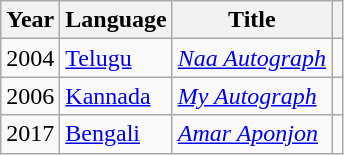<table class="wikitable">
<tr>
<th>Year</th>
<th>Language</th>
<th>Title</th>
<th></th>
</tr>
<tr>
<td>2004</td>
<td><a href='#'>Telugu</a></td>
<td><em><a href='#'>Naa Autograph</a></em></td>
<td></td>
</tr>
<tr>
<td>2006</td>
<td><a href='#'>Kannada</a></td>
<td><em><a href='#'>My Autograph</a></em></td>
<td></td>
</tr>
<tr>
<td>2017</td>
<td><a href='#'>Bengali</a></td>
<td><em><a href='#'>Amar Aponjon</a></em></td>
<td></td>
</tr>
</table>
